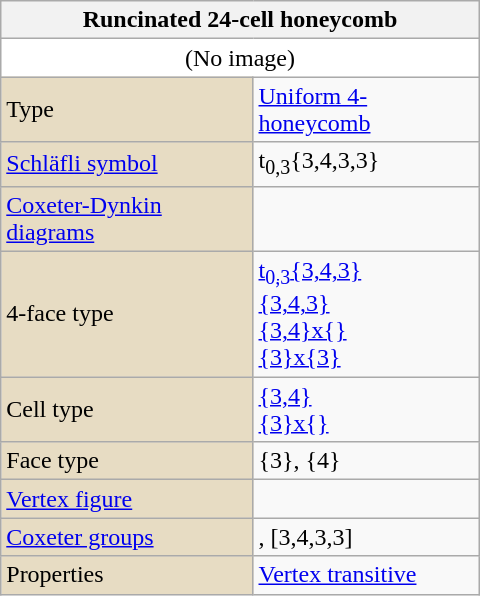<table class="wikitable" align="right" style="margin-left:10px" width="320">
<tr>
<th bgcolor=#e7dcc3 colspan=2>Runcinated 24-cell honeycomb</th>
</tr>
<tr>
<td bgcolor=#ffffff align=center colspan=2>(No image)</td>
</tr>
<tr>
<td bgcolor=#e7dcc3>Type</td>
<td><a href='#'>Uniform 4-honeycomb</a></td>
</tr>
<tr>
<td bgcolor=#e7dcc3><a href='#'>Schläfli symbol</a></td>
<td>t<sub>0,3</sub>{3,4,3,3}</td>
</tr>
<tr>
<td bgcolor=#e7dcc3><a href='#'>Coxeter-Dynkin diagrams</a></td>
<td></td>
</tr>
<tr>
<td bgcolor=#e7dcc3>4-face type</td>
<td><a href='#'>t<sub>0,3</sub>{3,4,3}</a> <br><a href='#'>{3,4,3}</a> <br><a href='#'>{3,4}x{}</a> <br><a href='#'>{3}x{3}</a> </td>
</tr>
<tr>
<td bgcolor=#e7dcc3>Cell type</td>
<td><a href='#'>{3,4}</a><br><a href='#'>{3}x{}</a></td>
</tr>
<tr>
<td bgcolor=#e7dcc3>Face type</td>
<td>{3}, {4}</td>
</tr>
<tr>
<td bgcolor=#e7dcc3><a href='#'>Vertex figure</a></td>
<td></td>
</tr>
<tr>
<td bgcolor=#e7dcc3><a href='#'>Coxeter groups</a></td>
<td>, [3,4,3,3]</td>
</tr>
<tr>
<td bgcolor=#e7dcc3>Properties</td>
<td><a href='#'>Vertex transitive</a></td>
</tr>
</table>
